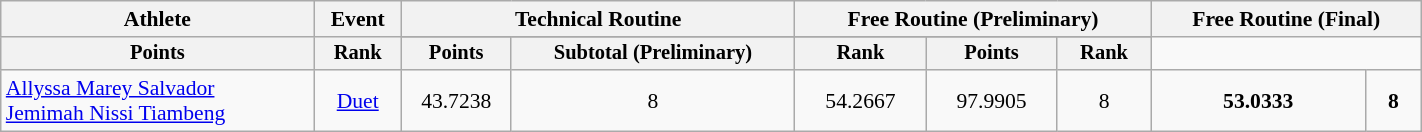<table class="wikitable" width="75%" style="text-align:center; font-size:90%">
<tr>
<th rowspan="2">Athlete</th>
<th rowspan="2">Event</th>
<th colspan="2">Technical Routine</th>
<th colspan="3">Free Routine (Preliminary)</th>
<th colspan="2">Free Routine (Final)</th>
</tr>
<tr>
</tr>
<tr style="font-size:95%">
<th>Points</th>
<th>Rank</th>
<th>Points</th>
<th>Subtotal (Preliminary)</th>
<th>Rank</th>
<th>Points</th>
<th>Rank</th>
</tr>
<tr align=center>
<td style="text-align:left;"><a href='#'>Allyssa Marey Salvador</a> <br> <a href='#'>Jemimah Nissi Tiambeng</a></td>
<td align="center"><a href='#'>Duet</a></td>
<td align="center">43.7238</td>
<td align="center">8</td>
<td align="center">54.2667</td>
<td align="center">97.9905</td>
<td align="center">8</td>
<td align="center"><strong>53.0333</strong></td>
<td align="center"><strong>8</strong></td>
</tr>
</table>
